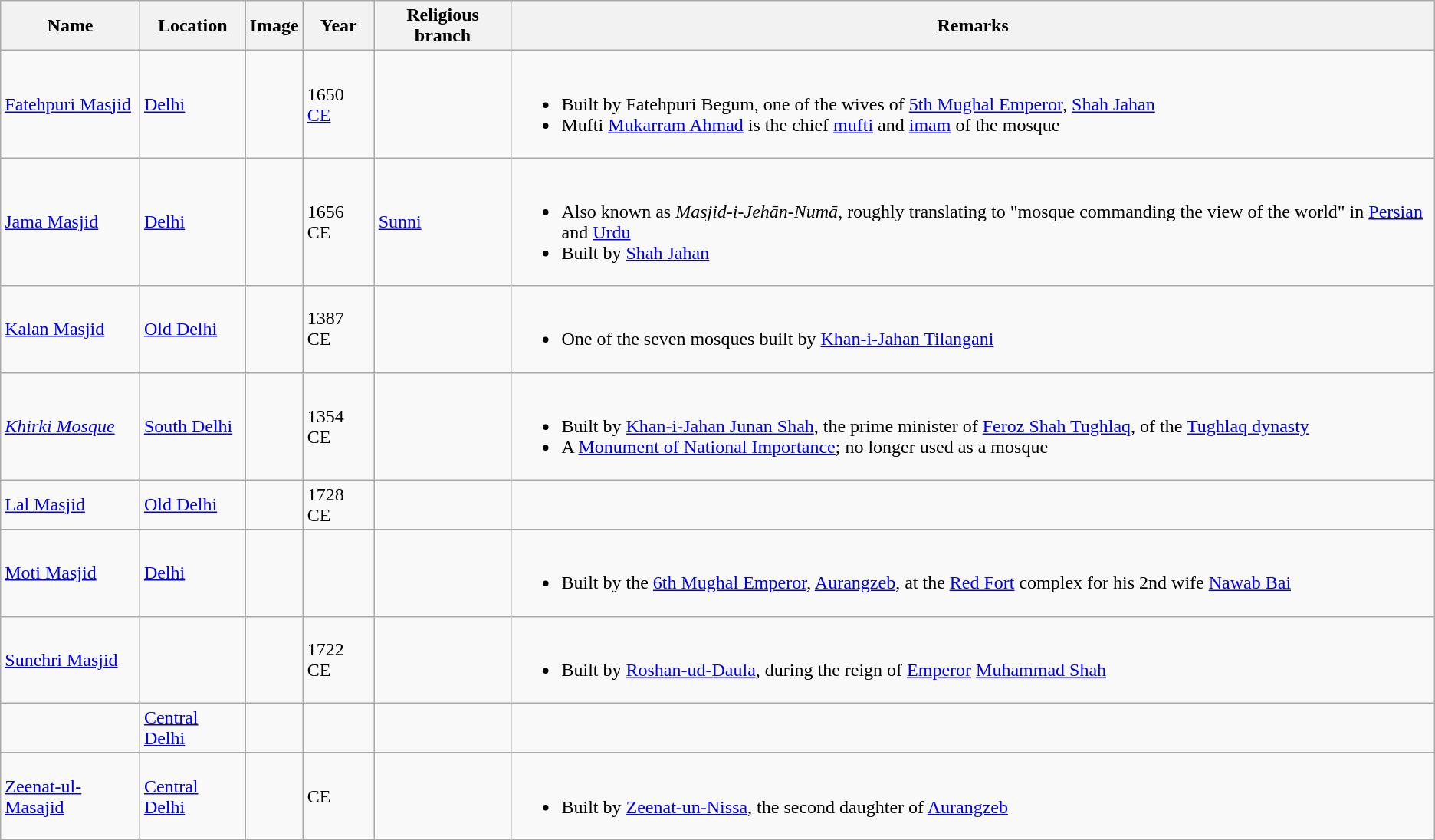<table class="wikitable sortable">
<tr>
<th>Name</th>
<th>Location</th>
<th>Image</th>
<th>Year</th>
<th>Religious branch</th>
<th>Remarks</th>
</tr>
<tr>
<td><a href='#'>Fatehpuri Masjid</a></td>
<td><a href='#'>Delhi</a></td>
<td></td>
<td>1650 <a href='#'>CE</a></td>
<td></td>
<td><br><ul><li>Built by Fatehpuri Begum, one of the wives of <a href='#'>5th Mughal Emperor</a>, <a href='#'>Shah Jahan</a></li><li>Mufti <a href='#'>Mukarram Ahmad</a> is the chief <a href='#'>mufti</a> and <a href='#'>imam</a> of the mosque</li></ul></td>
</tr>
<tr>
<td><a href='#'>Jama Masjid</a></td>
<td><a href='#'>Delhi</a></td>
<td></td>
<td>1656 CE</td>
<td><a href='#'>Sunni</a></td>
<td><br><ul><li>Also known as <em>Masjid-i-Jehān-Numā</em>, roughly translating to "mosque commanding the view of the world" in <a href='#'>Persian</a> and <a href='#'>Urdu</a></li><li>Built by <a href='#'>Shah Jahan</a></li></ul></td>
</tr>
<tr>
<td><a href='#'>Kalan Masjid</a></td>
<td><a href='#'>Old Delhi</a></td>
<td></td>
<td>1387 CE</td>
<td></td>
<td><br><ul><li>One of the seven mosques built by <a href='#'>Khan-i-Jahan Tilangani</a></li></ul></td>
</tr>
<tr>
<td><em><a href='#'>Khirki Mosque</a></em></td>
<td><a href='#'>South Delhi</a></td>
<td></td>
<td>1354 CE</td>
<td></td>
<td><br><ul><li>Built by <a href='#'>Khan-i-Jahan Junan Shah</a>, the prime minister of <a href='#'>Feroz Shah Tughlaq</a>, of the <a href='#'>Tughlaq dynasty</a></li><li>A <a href='#'>Monument of National Importance</a>; no longer used as a mosque</li></ul></td>
</tr>
<tr>
<td><a href='#'>Lal Masjid</a></td>
<td><a href='#'>Old Delhi</a></td>
<td></td>
<td>1728 CE</td>
<td></td>
<td></td>
</tr>
<tr>
<td><a href='#'>Moti Masjid</a></td>
<td><a href='#'>Delhi</a></td>
<td></td>
<td></td>
<td></td>
<td><br><ul><li>Built by the <a href='#'>6th Mughal Emperor</a>, <a href='#'>Aurangzeb</a>, at the <a href='#'>Red Fort</a> complex for his 2nd wife <a href='#'>Nawab Bai</a></li></ul></td>
</tr>
<tr>
<td><a href='#'>Sunehri Masjid</a></td>
<td></td>
<td></td>
<td>1722 CE</td>
<td></td>
<td><br><ul><li>Built by <a href='#'>Roshan-ud-Daula</a>, during the reign of <a href='#'>Emperor</a> <a href='#'>Muhammad Shah</a></li></ul></td>
</tr>
<tr>
<td></td>
<td><a href='#'>Central Delhi</a></td>
<td></td>
<td></td>
<td></td>
<td></td>
</tr>
<tr>
<td><a href='#'>Zeenat-ul-Masajid</a></td>
<td><a href='#'>Central Delhi</a></td>
<td></td>
<td> CE</td>
<td></td>
<td><br><ul><li>Built by <a href='#'>Zeenat-un-Nissa</a>, the second daughter of <a href='#'>Aurangzeb</a></li></ul></td>
</tr>
</table>
